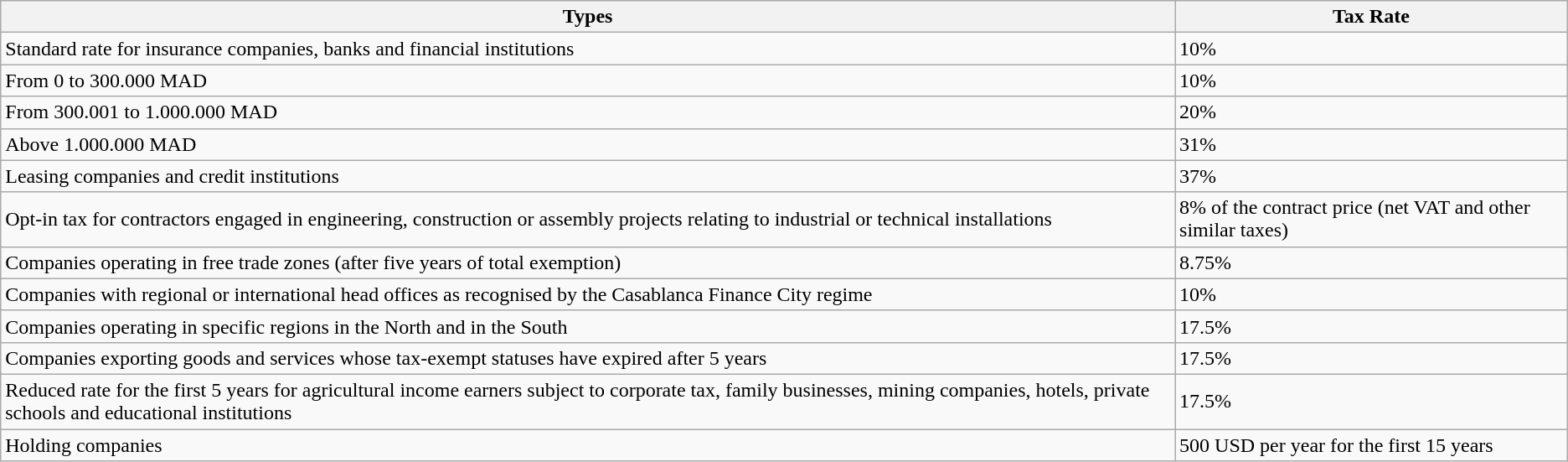<table class="wikitable">
<tr>
<th>Types</th>
<th>Tax Rate</th>
</tr>
<tr>
<td>Standard rate for insurance companies, banks and financial institutions</td>
<td>10%</td>
</tr>
<tr>
<td>From 0 to 300.000 MAD</td>
<td>10%</td>
</tr>
<tr>
<td>From 300.001 to 1.000.000 MAD</td>
<td>20%</td>
</tr>
<tr>
<td>Above 1.000.000 MAD</td>
<td>31%</td>
</tr>
<tr>
<td>Leasing companies and credit institutions</td>
<td>37%</td>
</tr>
<tr>
<td>Opt-in tax for contractors engaged in engineering, construction or assembly projects relating to industrial or technical installations</td>
<td>8% of the contract price (net VAT and other similar taxes)</td>
</tr>
<tr>
<td>Companies operating in free trade zones (after five years of total exemption)</td>
<td>8.75%</td>
</tr>
<tr>
<td>Companies with regional or international head offices as recognised by the Casablanca Finance City regime</td>
<td>10%</td>
</tr>
<tr>
<td>Companies operating in specific regions in the North and in the South</td>
<td>17.5%</td>
</tr>
<tr>
<td>Companies exporting goods and services whose tax-exempt statuses have expired after 5 years</td>
<td>17.5%</td>
</tr>
<tr>
<td>Reduced rate for the first 5 years for agricultural income earners subject to corporate tax, family businesses, mining companies, hotels, private schools and educational institutions</td>
<td>17.5%</td>
</tr>
<tr>
<td>Holding companies</td>
<td>500 USD per year for the first 15 years</td>
</tr>
</table>
